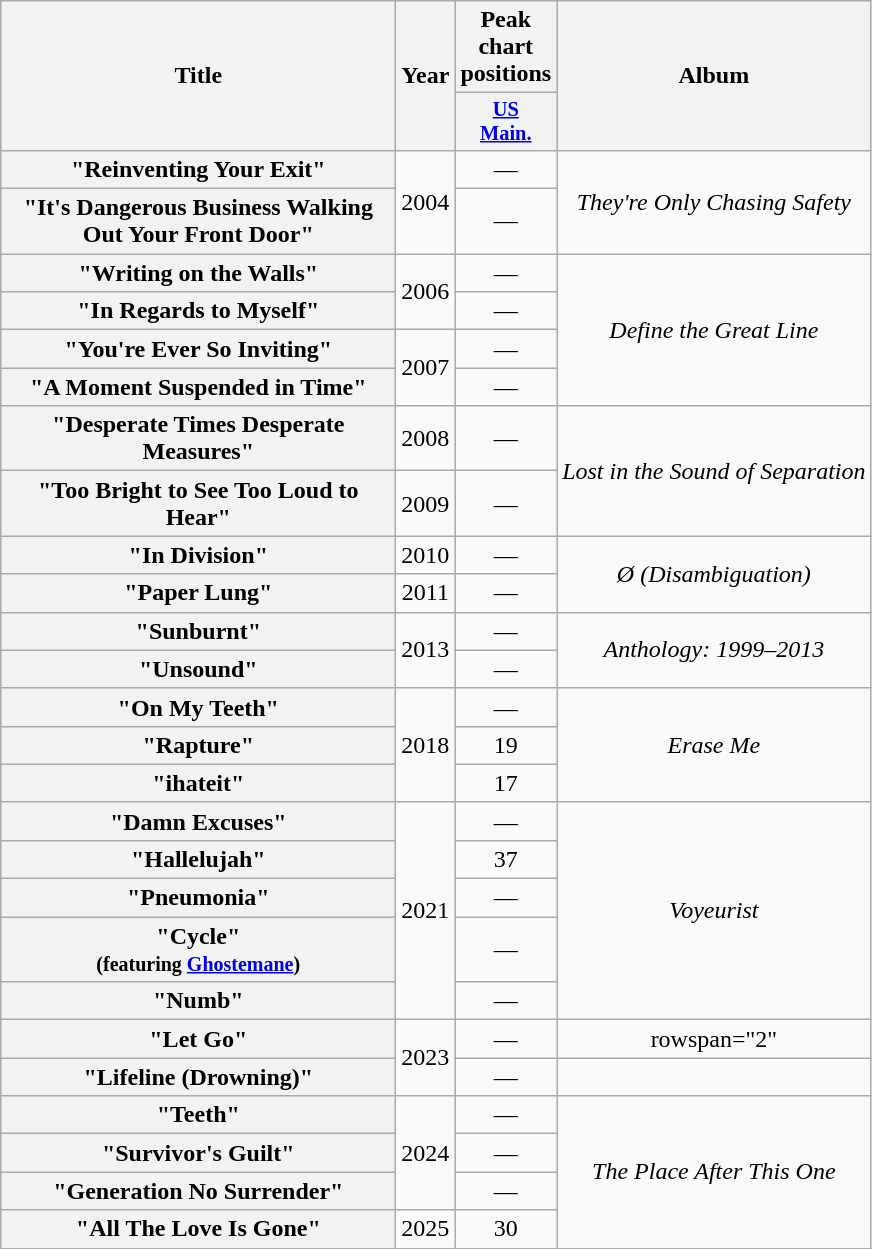<table class="wikitable plainrowheaders" style="text-align:center;">
<tr>
<th scope="col" rowspan="2" style="width:16em;">Title</th>
<th scope="col" rowspan="2">Year</th>
<th scope="col" colspan="1">Peak chart positions</th>
<th scope="col" rowspan="2">Album</th>
</tr>
<tr>
<th scope="col" style="width:3em;font-size:85%"><a href='#'>US<br>Main.</a><br></th>
</tr>
<tr>
<th scope="row">"Reinventing Your Exit"</th>
<td rowspan="2">2004</td>
<td>—</td>
<td rowspan="2"><em>They're Only Chasing Safety</em></td>
</tr>
<tr>
<th scope="row">"It's Dangerous Business Walking Out Your Front Door"</th>
<td>—</td>
</tr>
<tr>
<th scope="row">"Writing on the Walls"</th>
<td rowspan="2">2006</td>
<td>—</td>
<td rowspan="4"><em>Define the Great Line</em></td>
</tr>
<tr>
<th scope="row">"In Regards to Myself"</th>
<td>—</td>
</tr>
<tr>
<th scope="row">"You're Ever So Inviting"</th>
<td rowspan="2">2007</td>
<td>—</td>
</tr>
<tr>
<th scope="row">"A Moment Suspended in Time"</th>
<td>—</td>
</tr>
<tr>
<th scope="row">"Desperate Times Desperate Measures"</th>
<td>2008</td>
<td>—</td>
<td rowspan="2"><em>Lost in the Sound of Separation</em></td>
</tr>
<tr>
<th scope="row">"Too Bright to See Too Loud to Hear"</th>
<td>2009</td>
<td>—</td>
</tr>
<tr>
<th scope="row">"In Division"</th>
<td>2010</td>
<td>—</td>
<td rowspan="2"><em>Ø (Disambiguation)</em></td>
</tr>
<tr>
<th scope="row">"Paper Lung"</th>
<td>2011</td>
<td>—</td>
</tr>
<tr>
<th scope="row">"Sunburnt"</th>
<td rowspan="2">2013</td>
<td>—</td>
<td rowspan="2"><em>Anthology: 1999–2013</em></td>
</tr>
<tr>
<th scope="row">"Unsound"</th>
<td>—</td>
</tr>
<tr>
<th scope="row">"On My Teeth"</th>
<td rowspan="3">2018</td>
<td>—</td>
<td rowspan="3"><em>Erase Me</em></td>
</tr>
<tr>
<th scope="row">"Rapture"</th>
<td>19</td>
</tr>
<tr>
<th scope="row">"ihateit"</th>
<td>17</td>
</tr>
<tr>
<th scope="row">"Damn Excuses"</th>
<td rowspan="5">2021</td>
<td>—</td>
<td rowspan="5"><em>Voyeurist</em></td>
</tr>
<tr>
<th scope="row">"Hallelujah"</th>
<td>37</td>
</tr>
<tr>
<th scope="row">"Pneumonia"</th>
<td>—</td>
</tr>
<tr>
<th scope="row">"Cycle"<br><small>(featuring <a href='#'>Ghostemane</a>)</small></th>
<td>—</td>
</tr>
<tr>
<th scope="row">"Numb"</th>
<td>—</td>
</tr>
<tr>
<th scope="row">"Let Go"</th>
<td rowspan="2">2023</td>
<td>—</td>
<td>rowspan="2" </td>
</tr>
<tr>
<th scope="row">"Lifeline (Drowning)"</th>
<td>—</td>
</tr>
<tr>
<th scope="row">"Teeth"</th>
<td rowspan="3">2024</td>
<td>—</td>
<td rowspan="4"><em>The Place After This One</em></td>
</tr>
<tr>
<th scope="row">"Survivor's Guilt"</th>
<td>—</td>
</tr>
<tr>
<th scope="row">"Generation No Surrender"</th>
<td>—</td>
</tr>
<tr>
<th scope="row">"All The Love Is Gone"</th>
<td>2025</td>
<td>30</td>
</tr>
</table>
